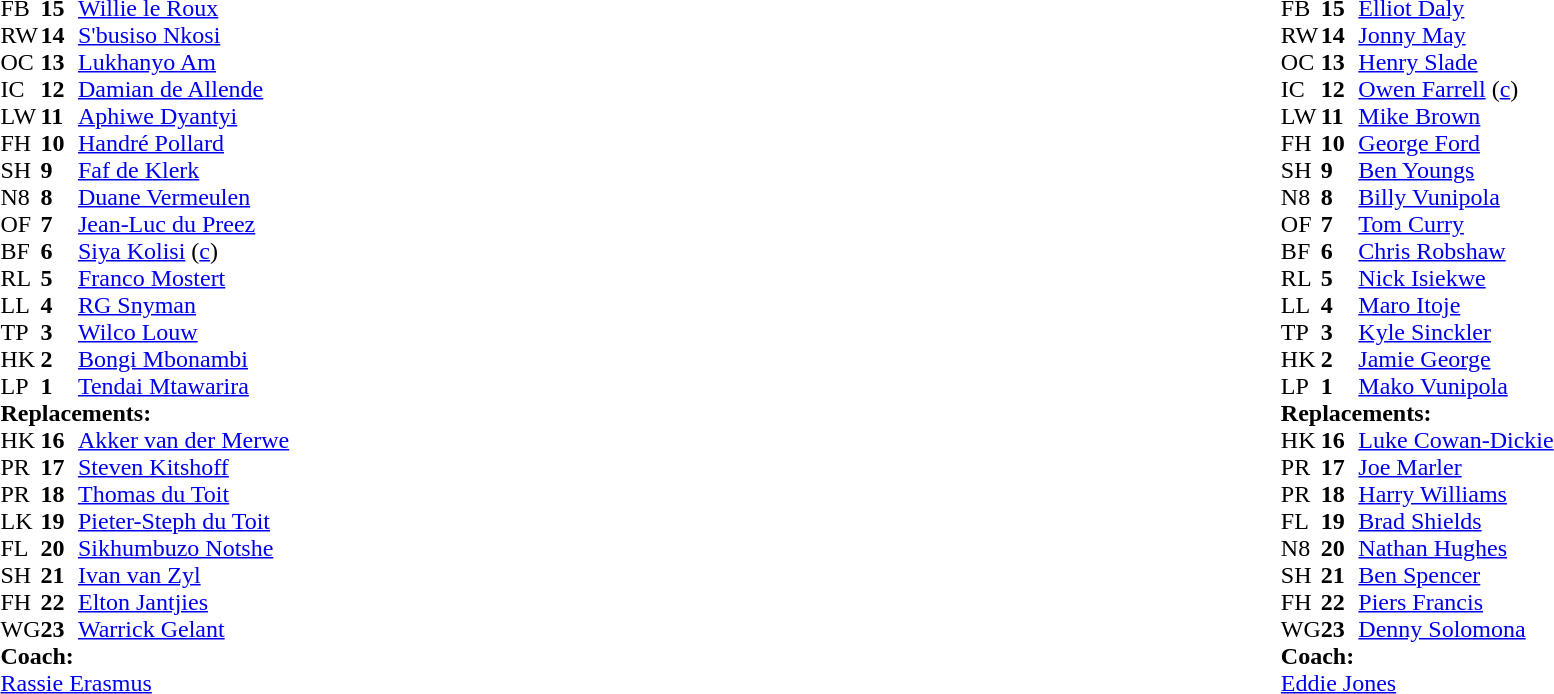<table style="width:100%;">
<tr>
<td style="vertical-align:top; width:50%;"><br><table style="font-size: 100%" cellspacing="0" cellpadding="0">
<tr>
<th width="25"></th>
<th width="25"></th>
</tr>
<tr>
<td>FB</td>
<td><strong>15</strong></td>
<td><a href='#'>Willie le Roux</a></td>
<td></td>
<td></td>
</tr>
<tr>
<td>RW</td>
<td><strong>14</strong></td>
<td><a href='#'>S'busiso Nkosi</a></td>
</tr>
<tr>
<td>OC</td>
<td><strong>13</strong></td>
<td><a href='#'>Lukhanyo Am</a></td>
</tr>
<tr>
<td>IC</td>
<td><strong>12</strong></td>
<td><a href='#'>Damian de Allende</a></td>
<td></td>
<td></td>
</tr>
<tr>
<td>LW</td>
<td><strong>11</strong></td>
<td><a href='#'>Aphiwe Dyantyi</a></td>
</tr>
<tr>
<td>FH</td>
<td><strong>10</strong></td>
<td><a href='#'>Handré Pollard</a></td>
</tr>
<tr>
<td>SH</td>
<td><strong>9</strong></td>
<td><a href='#'>Faf de Klerk</a></td>
<td></td>
<td></td>
</tr>
<tr>
<td>N8</td>
<td><strong>8</strong></td>
<td><a href='#'>Duane Vermeulen</a></td>
</tr>
<tr>
<td>OF</td>
<td><strong>7</strong></td>
<td><a href='#'>Jean-Luc du Preez</a></td>
<td></td>
<td></td>
</tr>
<tr>
<td>BF</td>
<td><strong>6</strong></td>
<td><a href='#'>Siya Kolisi</a> (<a href='#'>c</a>)</td>
<td></td>
<td></td>
</tr>
<tr>
<td>RL</td>
<td><strong>5</strong></td>
<td><a href='#'>Franco Mostert</a></td>
</tr>
<tr>
<td>LL</td>
<td><strong>4</strong></td>
<td><a href='#'>RG Snyman</a></td>
</tr>
<tr>
<td>TP</td>
<td><strong>3</strong></td>
<td><a href='#'>Wilco Louw</a></td>
<td></td>
<td></td>
</tr>
<tr>
<td>HK</td>
<td><strong>2</strong></td>
<td><a href='#'>Bongi Mbonambi</a></td>
<td></td>
<td></td>
</tr>
<tr>
<td>LP</td>
<td><strong>1</strong></td>
<td><a href='#'>Tendai Mtawarira</a></td>
<td></td>
<td></td>
</tr>
<tr>
<td colspan="3"><strong>Replacements:</strong></td>
</tr>
<tr>
<td>HK</td>
<td><strong>16</strong></td>
<td><a href='#'>Akker van der Merwe</a></td>
<td></td>
<td></td>
</tr>
<tr>
<td>PR</td>
<td><strong>17</strong></td>
<td><a href='#'>Steven Kitshoff</a></td>
<td></td>
<td></td>
</tr>
<tr>
<td>PR</td>
<td><strong>18</strong></td>
<td><a href='#'>Thomas du Toit</a></td>
<td></td>
<td></td>
</tr>
<tr>
<td>LK</td>
<td><strong>19</strong></td>
<td><a href='#'>Pieter-Steph du Toit</a></td>
<td></td>
<td></td>
</tr>
<tr>
<td>FL</td>
<td><strong>20</strong></td>
<td><a href='#'>Sikhumbuzo Notshe</a></td>
<td></td>
<td></td>
</tr>
<tr>
<td>SH</td>
<td><strong>21</strong></td>
<td><a href='#'>Ivan van Zyl</a></td>
<td></td>
<td></td>
</tr>
<tr>
<td>FH</td>
<td><strong>22</strong></td>
<td><a href='#'>Elton Jantjies</a></td>
<td></td>
<td></td>
</tr>
<tr>
<td>WG</td>
<td><strong>23</strong></td>
<td><a href='#'>Warrick Gelant</a></td>
<td></td>
<td></td>
</tr>
<tr>
<td colspan="3"><strong>Coach:</strong></td>
</tr>
<tr>
<td colspan="4"> <a href='#'>Rassie Erasmus</a></td>
</tr>
</table>
</td>
<td style="vertical-align:top; width:50%;"><br><table cellspacing="0" cellpadding="0" style="font-size:100%; margin:auto;">
<tr>
<th width="25"></th>
<th width="25"></th>
</tr>
<tr>
<td>FB</td>
<td><strong>15</strong></td>
<td><a href='#'>Elliot Daly</a></td>
</tr>
<tr>
<td>RW</td>
<td><strong>14</strong></td>
<td><a href='#'>Jonny May</a></td>
</tr>
<tr>
<td>OC</td>
<td><strong>13</strong></td>
<td><a href='#'>Henry Slade</a></td>
</tr>
<tr>
<td>IC</td>
<td><strong>12</strong></td>
<td><a href='#'>Owen Farrell</a> (<a href='#'>c</a>)</td>
</tr>
<tr>
<td>LW</td>
<td><strong>11</strong></td>
<td><a href='#'>Mike Brown</a></td>
<td></td>
<td></td>
</tr>
<tr>
<td>FH</td>
<td><strong>10</strong></td>
<td><a href='#'>George Ford</a></td>
<td></td>
<td></td>
</tr>
<tr>
<td>SH</td>
<td><strong>9</strong></td>
<td><a href='#'>Ben Youngs</a></td>
<td></td>
<td></td>
</tr>
<tr>
<td>N8</td>
<td><strong>8</strong></td>
<td><a href='#'>Billy Vunipola</a></td>
</tr>
<tr>
<td>OF</td>
<td><strong>7</strong></td>
<td><a href='#'>Tom Curry</a></td>
<td></td>
<td></td>
</tr>
<tr>
<td>BF</td>
<td><strong>6</strong></td>
<td><a href='#'>Chris Robshaw</a></td>
</tr>
<tr>
<td>RL</td>
<td><strong>5</strong></td>
<td><a href='#'>Nick Isiekwe</a></td>
<td></td>
<td></td>
</tr>
<tr>
<td>LL</td>
<td><strong>4</strong></td>
<td><a href='#'>Maro Itoje</a></td>
</tr>
<tr>
<td>TP</td>
<td><strong>3</strong></td>
<td><a href='#'>Kyle Sinckler</a></td>
<td></td>
<td></td>
</tr>
<tr>
<td>HK</td>
<td><strong>2</strong></td>
<td><a href='#'>Jamie George</a></td>
<td></td>
<td></td>
</tr>
<tr>
<td>LP</td>
<td><strong>1</strong></td>
<td><a href='#'>Mako Vunipola</a></td>
<td></td>
<td></td>
</tr>
<tr>
<td colspan=3><strong>Replacements:</strong></td>
</tr>
<tr>
<td>HK</td>
<td><strong>16</strong></td>
<td><a href='#'>Luke Cowan-Dickie</a></td>
<td></td>
<td></td>
</tr>
<tr>
<td>PR</td>
<td><strong>17</strong></td>
<td><a href='#'>Joe Marler</a></td>
<td></td>
<td></td>
</tr>
<tr>
<td>PR</td>
<td><strong>18</strong></td>
<td><a href='#'>Harry Williams</a></td>
<td></td>
<td></td>
</tr>
<tr>
<td>FL</td>
<td><strong>19</strong></td>
<td><a href='#'>Brad Shields</a></td>
<td></td>
<td></td>
</tr>
<tr>
<td>N8</td>
<td><strong>20</strong></td>
<td><a href='#'>Nathan Hughes</a></td>
<td></td>
<td></td>
</tr>
<tr>
<td>SH</td>
<td><strong>21</strong></td>
<td><a href='#'>Ben Spencer</a></td>
<td></td>
<td></td>
</tr>
<tr>
<td>FH</td>
<td><strong>22</strong></td>
<td><a href='#'>Piers Francis</a></td>
<td></td>
<td></td>
</tr>
<tr>
<td>WG</td>
<td><strong>23</strong></td>
<td><a href='#'>Denny Solomona</a></td>
<td></td>
<td></td>
</tr>
<tr>
<td colspan=3><strong>Coach:</strong></td>
</tr>
<tr>
<td colspan="4"> <a href='#'>Eddie Jones</a></td>
</tr>
</table>
</td>
</tr>
</table>
